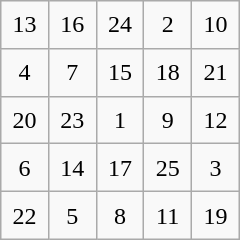<table class="wikitable" style="margin-left:auto;margin-right:auto;text-align:center;width:10em;height:10em;table-layout:fixed;">
<tr>
<td>13</td>
<td>16</td>
<td>24</td>
<td>2</td>
<td>10</td>
</tr>
<tr>
<td>4</td>
<td>7</td>
<td>15</td>
<td>18</td>
<td>21</td>
</tr>
<tr>
<td>20</td>
<td>23</td>
<td>1</td>
<td>9</td>
<td>12</td>
</tr>
<tr>
<td>6</td>
<td>14</td>
<td>17</td>
<td>25</td>
<td>3</td>
</tr>
<tr>
<td>22</td>
<td>5</td>
<td>8</td>
<td>11</td>
<td>19</td>
</tr>
</table>
